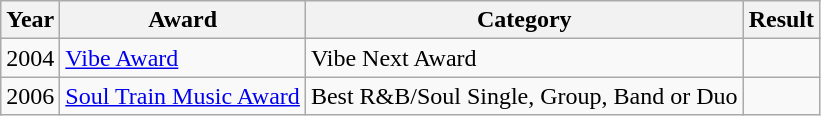<table class="wikitable">
<tr>
<th>Year</th>
<th>Award</th>
<th>Category</th>
<th>Result</th>
</tr>
<tr>
<td>2004</td>
<td><a href='#'>Vibe Award</a></td>
<td>Vibe Next Award</td>
<td></td>
</tr>
<tr>
<td>2006</td>
<td><a href='#'>Soul Train Music Award</a></td>
<td>Best R&B/Soul Single, Group, Band or Duo</td>
<td></td>
</tr>
</table>
